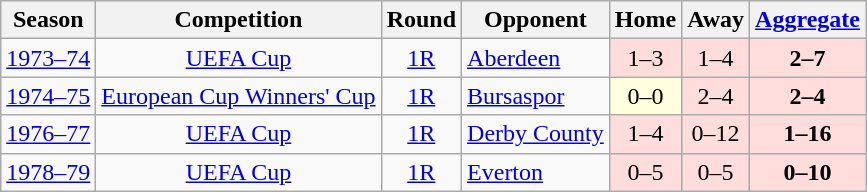<table class="wikitable" style="font-size:100%; text-align: center;">
<tr>
<th>Season</th>
<th>Competition</th>
<th>Round</th>
<th>Opponent</th>
<th>Home</th>
<th>Away</th>
<th><a href='#'>Aggregate</a></th>
</tr>
<tr>
<td><a href='#'>1973–74</a></td>
<td><a href='#'>UEFA Cup</a></td>
<td><a href='#'>1R</a></td>
<td align="left"> <a href='#'>Aberdeen</a></td>
<td bgcolor="#ffdddd" style="text-align:center;">1–3</td>
<td bgcolor="#ffdddd" style="text-align:center;">1–4</td>
<td bgcolor="#ffdddd" style="text-align:center;"><strong>2–7</strong></td>
</tr>
<tr>
<td><a href='#'>1974–75</a></td>
<td><a href='#'>European Cup Winners' Cup</a></td>
<td><a href='#'>1R</a></td>
<td align="left"> <a href='#'>Bursaspor</a></td>
<td bgcolor="#ffffdd" style="text-align:center;">0–0</td>
<td bgcolor="#ffdddd" style="text-align:center;">2–4</td>
<td bgcolor="#ffdddd" style="text-align:center;"><strong>2–4</strong></td>
</tr>
<tr>
<td><a href='#'>1976–77</a></td>
<td><a href='#'>UEFA Cup</a></td>
<td><a href='#'>1R</a></td>
<td align="left"> <a href='#'>Derby County</a></td>
<td bgcolor="#ffdddd" style="text-align:center;">1–4</td>
<td bgcolor="#ffdddd" style="text-align:center;">0–12</td>
<td bgcolor="#ffdddd" style="text-align:center;"><strong>1–16</strong></td>
</tr>
<tr>
<td><a href='#'>1978–79</a></td>
<td><a href='#'>UEFA Cup</a></td>
<td><a href='#'>1R</a></td>
<td align="left"> <a href='#'>Everton</a></td>
<td bgcolor="#ffdddd" style="text-align:center;">0–5</td>
<td bgcolor="#ffdddd" style="text-align:center;">0–5</td>
<td bgcolor="#ffdddd" style="text-align:center;"><strong>0–10</strong></td>
</tr>
</table>
